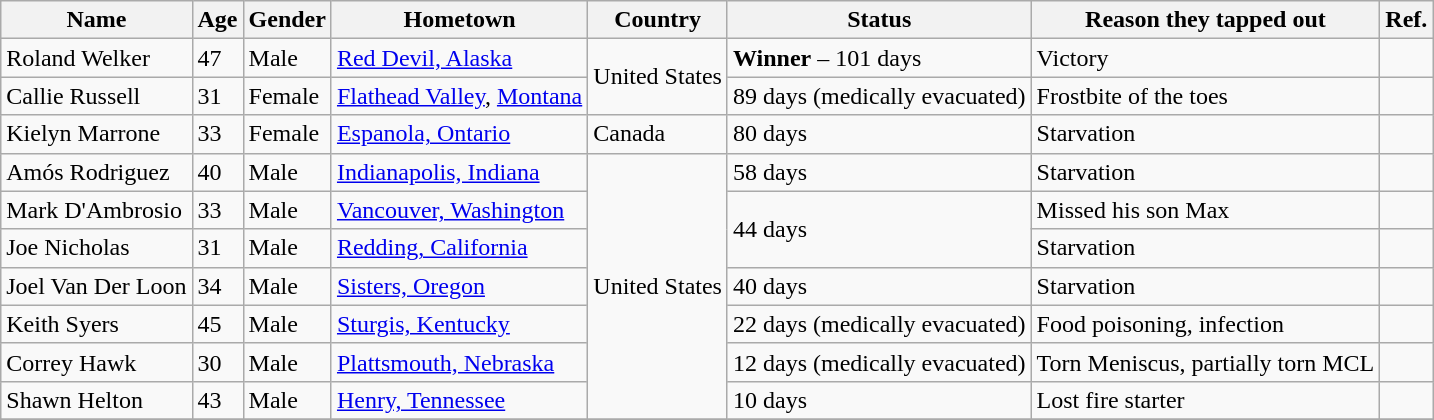<table class="wikitable sortable">
<tr>
<th>Name</th>
<th>Age</th>
<th>Gender</th>
<th>Hometown</th>
<th>Country</th>
<th>Status</th>
<th>Reason they tapped out</th>
<th>Ref.</th>
</tr>
<tr>
<td>Roland Welker</td>
<td>47</td>
<td>Male</td>
<td><a href='#'>Red Devil, Alaska</a></td>
<td rowspan="2">United States</td>
<td><strong>Winner</strong> – 101 days</td>
<td>Victory</td>
<td></td>
</tr>
<tr>
<td>Callie Russell</td>
<td>31</td>
<td>Female</td>
<td><a href='#'>Flathead Valley</a>, <a href='#'>Montana</a></td>
<td>89 days (medically evacuated)</td>
<td>Frostbite of the toes</td>
<td></td>
</tr>
<tr>
<td>Kielyn Marrone</td>
<td>33</td>
<td>Female</td>
<td><a href='#'>Espanola, Ontario</a></td>
<td>Canada</td>
<td>80 days</td>
<td>Starvation</td>
<td></td>
</tr>
<tr>
<td>Amós Rodriguez</td>
<td>40</td>
<td>Male</td>
<td><a href='#'>Indianapolis, Indiana</a></td>
<td rowspan="7">United States</td>
<td>58 days</td>
<td>Starvation</td>
<td></td>
</tr>
<tr>
<td>Mark D'Ambrosio</td>
<td>33</td>
<td>Male</td>
<td><a href='#'>Vancouver, Washington</a></td>
<td rowspan="2">44 days</td>
<td>Missed his son Max</td>
<td></td>
</tr>
<tr>
<td>Joe Nicholas</td>
<td>31</td>
<td>Male</td>
<td><a href='#'>Redding, California</a></td>
<td>Starvation</td>
<td></td>
</tr>
<tr>
<td>Joel Van Der Loon</td>
<td>34</td>
<td>Male</td>
<td><a href='#'>Sisters, Oregon</a></td>
<td>40 days</td>
<td>Starvation</td>
<td></td>
</tr>
<tr>
<td>Keith Syers</td>
<td>45</td>
<td>Male</td>
<td><a href='#'>Sturgis, Kentucky</a></td>
<td>22 days (medically evacuated)</td>
<td>Food poisoning, infection</td>
<td></td>
</tr>
<tr>
<td>Correy Hawk</td>
<td>30</td>
<td>Male</td>
<td><a href='#'>Plattsmouth, Nebraska</a></td>
<td>12 days (medically evacuated)</td>
<td>Torn Meniscus, partially torn MCL</td>
<td></td>
</tr>
<tr>
<td>Shawn Helton</td>
<td>43</td>
<td>Male</td>
<td><a href='#'>Henry, Tennessee</a></td>
<td>10 days</td>
<td>Lost fire starter</td>
<td></td>
</tr>
<tr>
</tr>
</table>
